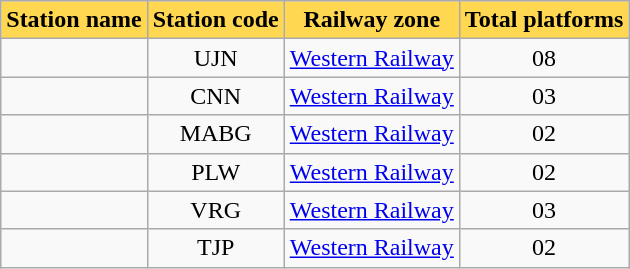<table class="wikitable sortable" style="text-align:center">
<tr>
<th style="background:#ffd750;">Station name</th>
<th style="background:#ffd750;">Station code</th>
<th style="background:#ffd750;">Railway zone</th>
<th style="background:#ffd750;">Total platforms</th>
</tr>
<tr>
<td></td>
<td>UJN</td>
<td><a href='#'>Western Railway</a></td>
<td>08</td>
</tr>
<tr>
<td></td>
<td>CNN</td>
<td><a href='#'>Western Railway</a></td>
<td>03</td>
</tr>
<tr>
<td></td>
<td>MABG</td>
<td><a href='#'>Western Railway</a></td>
<td>02</td>
</tr>
<tr>
<td></td>
<td>PLW</td>
<td><a href='#'>Western Railway</a></td>
<td>02</td>
</tr>
<tr>
<td></td>
<td>VRG</td>
<td><a href='#'>Western Railway</a></td>
<td>03</td>
</tr>
<tr>
<td></td>
<td>TJP</td>
<td><a href='#'>Western Railway</a></td>
<td>02</td>
</tr>
</table>
